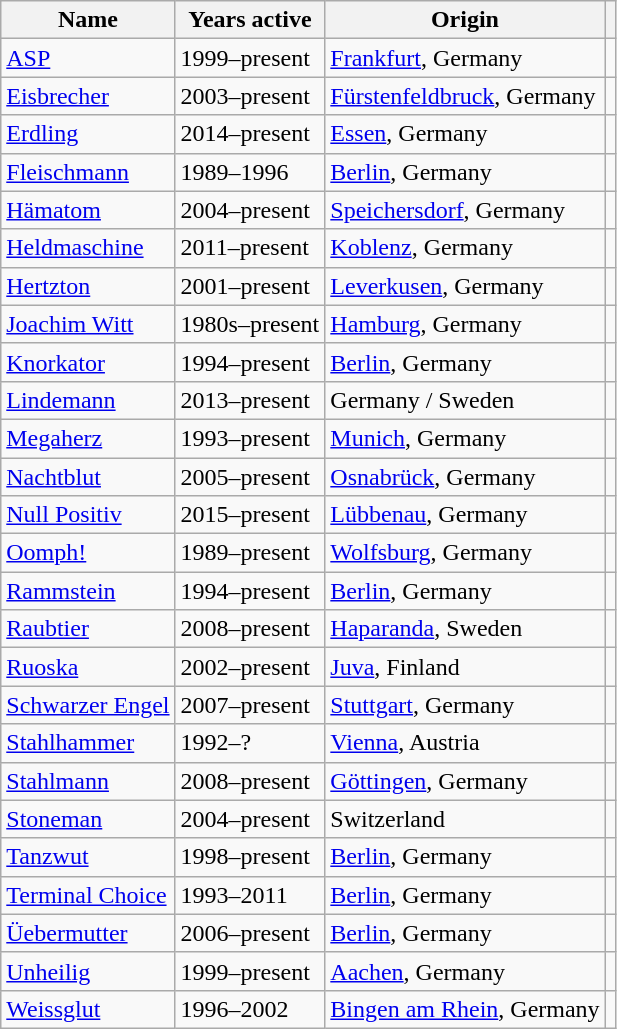<table class="wikitable sortable">
<tr>
<th>Name</th>
<th>Years active</th>
<th>Origin</th>
<th></th>
</tr>
<tr>
<td><a href='#'>ASP</a></td>
<td>1999–present</td>
<td><a href='#'>Frankfurt</a>, Germany</td>
<td></td>
</tr>
<tr>
<td><a href='#'>Eisbrecher</a></td>
<td>2003–present</td>
<td><a href='#'>Fürstenfeldbruck</a>, Germany</td>
<td></td>
</tr>
<tr>
<td><a href='#'>Erdling</a></td>
<td>2014–present</td>
<td><a href='#'>Essen</a>, Germany</td>
<td></td>
</tr>
<tr>
<td><a href='#'>Fleischmann</a></td>
<td>1989–1996</td>
<td><a href='#'>Berlin</a>, Germany</td>
<td></td>
</tr>
<tr>
<td><a href='#'>Hämatom</a></td>
<td>2004–present</td>
<td><a href='#'>Speichersdorf</a>, Germany</td>
<td></td>
</tr>
<tr>
<td><a href='#'>Heldmaschine</a></td>
<td>2011–present</td>
<td><a href='#'>Koblenz</a>, Germany</td>
<td></td>
</tr>
<tr>
<td><a href='#'>Hertzton</a></td>
<td>2001–present</td>
<td><a href='#'>Leverkusen</a>, Germany</td>
<td></td>
</tr>
<tr>
<td><a href='#'>Joachim Witt</a></td>
<td>1980s–present</td>
<td><a href='#'>Hamburg</a>, Germany</td>
<td></td>
</tr>
<tr>
<td><a href='#'>Knorkator</a></td>
<td>1994–present</td>
<td><a href='#'>Berlin</a>, Germany</td>
<td></td>
</tr>
<tr>
<td><a href='#'>Lindemann</a></td>
<td>2013–present</td>
<td>Germany / Sweden</td>
<td></td>
</tr>
<tr>
<td><a href='#'>Megaherz</a></td>
<td>1993–present</td>
<td><a href='#'>Munich</a>, Germany</td>
<td></td>
</tr>
<tr>
<td><a href='#'>Nachtblut</a></td>
<td>2005–present</td>
<td><a href='#'>Osnabrück</a>, Germany</td>
<td></td>
</tr>
<tr>
<td><a href='#'>Null Positiv</a></td>
<td>2015–present</td>
<td><a href='#'>Lübbenau</a>, Germany</td>
<td></td>
</tr>
<tr>
<td><a href='#'>Oomph!</a></td>
<td>1989–present</td>
<td><a href='#'>Wolfsburg</a>, Germany</td>
<td></td>
</tr>
<tr>
<td><a href='#'>Rammstein</a></td>
<td>1994–present</td>
<td><a href='#'>Berlin</a>, Germany</td>
<td></td>
</tr>
<tr>
<td><a href='#'>Raubtier</a></td>
<td>2008–present</td>
<td><a href='#'>Haparanda</a>, Sweden</td>
<td></td>
</tr>
<tr>
<td><a href='#'>Ruoska</a></td>
<td>2002–present</td>
<td><a href='#'>Juva</a>, Finland</td>
<td></td>
</tr>
<tr>
<td><a href='#'>Schwarzer Engel</a></td>
<td>2007–present</td>
<td><a href='#'>Stuttgart</a>, Germany</td>
<td></td>
</tr>
<tr>
<td><a href='#'>Stahlhammer</a></td>
<td>1992–?</td>
<td><a href='#'>Vienna</a>, Austria</td>
<td></td>
</tr>
<tr>
<td><a href='#'>Stahlmann</a></td>
<td>2008–present</td>
<td><a href='#'>Göttingen</a>, Germany</td>
<td></td>
</tr>
<tr>
<td><a href='#'>Stoneman</a></td>
<td>2004–present</td>
<td>Switzerland</td>
<td></td>
</tr>
<tr>
<td><a href='#'>Tanzwut</a></td>
<td>1998–present</td>
<td><a href='#'>Berlin</a>, Germany</td>
<td></td>
</tr>
<tr>
<td><a href='#'>Terminal Choice</a></td>
<td>1993–2011</td>
<td><a href='#'>Berlin</a>, Germany</td>
<td></td>
</tr>
<tr>
<td><a href='#'>Üebermutter</a></td>
<td>2006–present</td>
<td><a href='#'>Berlin</a>, Germany</td>
<td></td>
</tr>
<tr>
<td><a href='#'>Unheilig</a></td>
<td>1999–present</td>
<td><a href='#'>Aachen</a>, Germany</td>
<td></td>
</tr>
<tr>
<td><a href='#'>Weissglut</a></td>
<td>1996–2002</td>
<td><a href='#'>Bingen am Rhein</a>, Germany</td>
<td></td>
</tr>
</table>
